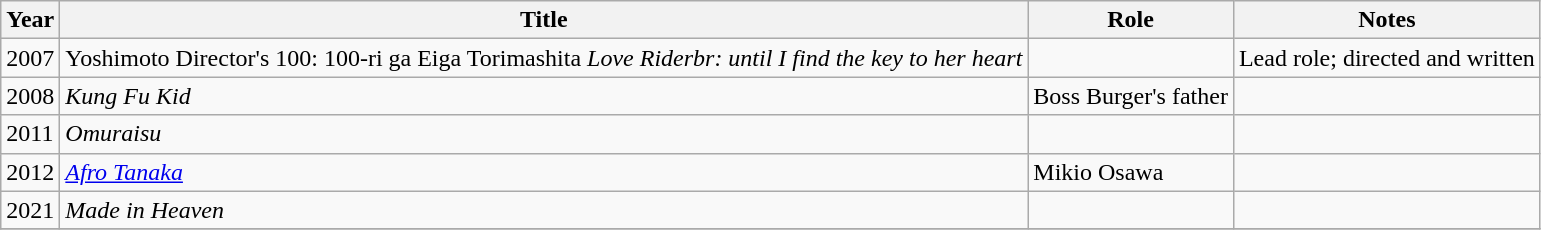<table class="wikitable">
<tr>
<th>Year</th>
<th>Title</th>
<th>Role</th>
<th>Notes</th>
</tr>
<tr>
<td>2007</td>
<td>Yoshimoto Director's 100: 100-ri ga Eiga Torimashita <em>Love Riderbr: until I find the key to her heart</em></td>
<td></td>
<td>Lead role; directed and written</td>
</tr>
<tr>
<td>2008</td>
<td><em>Kung Fu Kid</em></td>
<td>Boss Burger's father</td>
<td></td>
</tr>
<tr>
<td>2011</td>
<td><em>Omuraisu</em></td>
<td></td>
<td></td>
</tr>
<tr>
<td>2012</td>
<td><em><a href='#'>Afro Tanaka</a></em></td>
<td>Mikio Osawa</td>
<td></td>
</tr>
<tr>
<td>2021</td>
<td><em>Made in Heaven</em></td>
<td></td>
<td></td>
</tr>
<tr>
</tr>
</table>
